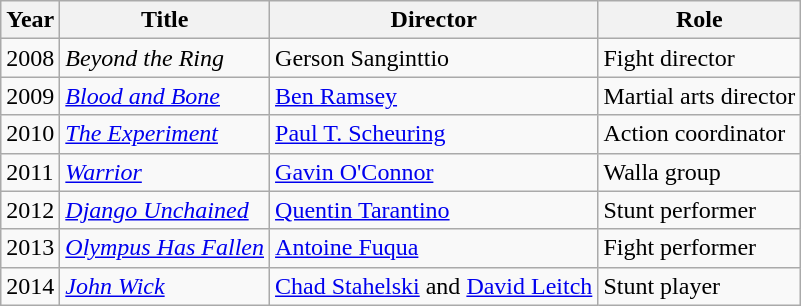<table class="wikitable">
<tr>
<th>Year</th>
<th>Title</th>
<th>Director</th>
<th>Role</th>
</tr>
<tr>
<td>2008</td>
<td><em>Beyond the Ring</em></td>
<td>Gerson Sanginttio</td>
<td>Fight director</td>
</tr>
<tr>
<td>2009</td>
<td><em><a href='#'>Blood and Bone</a></em></td>
<td><a href='#'>Ben Ramsey</a></td>
<td>Martial arts director</td>
</tr>
<tr>
<td>2010</td>
<td><em><a href='#'>The Experiment</a></em></td>
<td><a href='#'>Paul T. Scheuring</a></td>
<td>Action coordinator</td>
</tr>
<tr>
<td>2011</td>
<td><em><a href='#'>Warrior</a></em></td>
<td><a href='#'>Gavin O'Connor</a></td>
<td>Walla group</td>
</tr>
<tr>
<td>2012</td>
<td><em><a href='#'>Django Unchained</a></em></td>
<td><a href='#'>Quentin Tarantino</a></td>
<td>Stunt performer</td>
</tr>
<tr>
<td>2013</td>
<td><em><a href='#'>Olympus Has Fallen</a></em></td>
<td><a href='#'>Antoine Fuqua</a></td>
<td>Fight performer</td>
</tr>
<tr>
<td>2014</td>
<td><em><a href='#'>John Wick</a></em></td>
<td><a href='#'>Chad Stahelski</a> and <a href='#'>David Leitch</a></td>
<td>Stunt player</td>
</tr>
</table>
